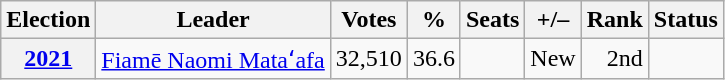<table class="wikitable" style="text-align:right">
<tr>
<th>Election</th>
<th>Leader</th>
<th>Votes</th>
<th>%</th>
<th>Seats</th>
<th>+/–</th>
<th>Rank</th>
<th>Status</th>
</tr>
<tr>
<th><a href='#'>2021</a></th>
<td><a href='#'>Fiamē Naomi Mataʻafa</a></td>
<td>32,510</td>
<td>36.6</td>
<td></td>
<td>New</td>
<td>2nd</td>
<td></td>
</tr>
</table>
